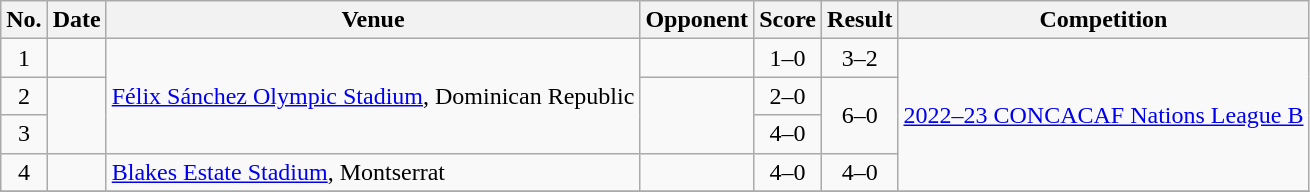<table class="wikitable sortable">
<tr>
<th scope="col">No.</th>
<th scope="col">Date</th>
<th scope="col">Venue</th>
<th scope="col">Opponent</th>
<th scope="col">Score</th>
<th scope="col">Result</th>
<th scope="col">Competition</th>
</tr>
<tr>
<td align="center">1</td>
<td></td>
<td rowspan="3"><a href='#'>Félix Sánchez Olympic Stadium</a>, Dominican Republic</td>
<td></td>
<td align="center">1–0</td>
<td align="center">3–2</td>
<td rowspan="4"><a href='#'>2022–23 CONCACAF Nations League B</a></td>
</tr>
<tr>
<td align="center">2</td>
<td rowspan="2"></td>
<td rowspan="2"></td>
<td align="center">2–0</td>
<td align="center" rowspan="2">6–0</td>
</tr>
<tr>
<td align="center">3</td>
<td align="center">4–0</td>
</tr>
<tr>
<td align="center">4</td>
<td></td>
<td><a href='#'>Blakes Estate Stadium</a>, Montserrat</td>
<td></td>
<td align="center">4–0</td>
<td align="center">4–0</td>
</tr>
<tr>
</tr>
</table>
